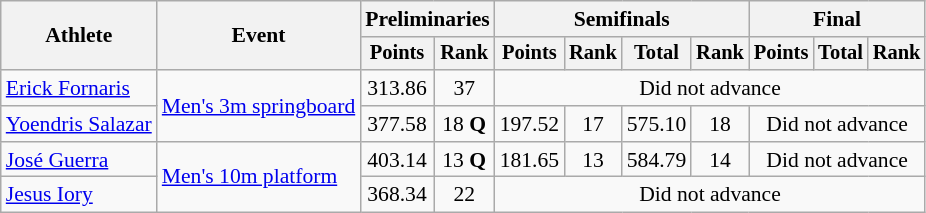<table class=wikitable style="font-size:90%">
<tr>
<th rowspan="2">Athlete</th>
<th rowspan="2">Event</th>
<th colspan="2">Preliminaries</th>
<th colspan="4">Semifinals</th>
<th colspan="3">Final</th>
</tr>
<tr style="font-size:95%">
<th>Points</th>
<th>Rank</th>
<th>Points</th>
<th>Rank</th>
<th>Total</th>
<th>Rank</th>
<th>Points</th>
<th>Total</th>
<th>Rank</th>
</tr>
<tr align=center>
<td align=left><a href='#'>Erick Fornaris</a></td>
<td align=left rowspan=2><a href='#'>Men's 3m springboard</a></td>
<td>313.86</td>
<td>37</td>
<td colspan=7>Did not advance</td>
</tr>
<tr align=center>
<td align=left><a href='#'>Yoendris Salazar</a></td>
<td>377.58</td>
<td>18 <strong>Q</strong></td>
<td>197.52</td>
<td>17</td>
<td>575.10</td>
<td>18</td>
<td colspan=3>Did not advance</td>
</tr>
<tr align=center>
<td align=left><a href='#'>José Guerra</a></td>
<td align=left rowspan=2><a href='#'>Men's 10m platform</a></td>
<td>403.14</td>
<td>13 <strong>Q</strong></td>
<td>181.65</td>
<td>13</td>
<td>584.79</td>
<td>14</td>
<td colspan=3>Did not advance</td>
</tr>
<tr align=center>
<td align=left><a href='#'>Jesus Iory</a></td>
<td>368.34</td>
<td>22</td>
<td colspan=7>Did not advance</td>
</tr>
</table>
